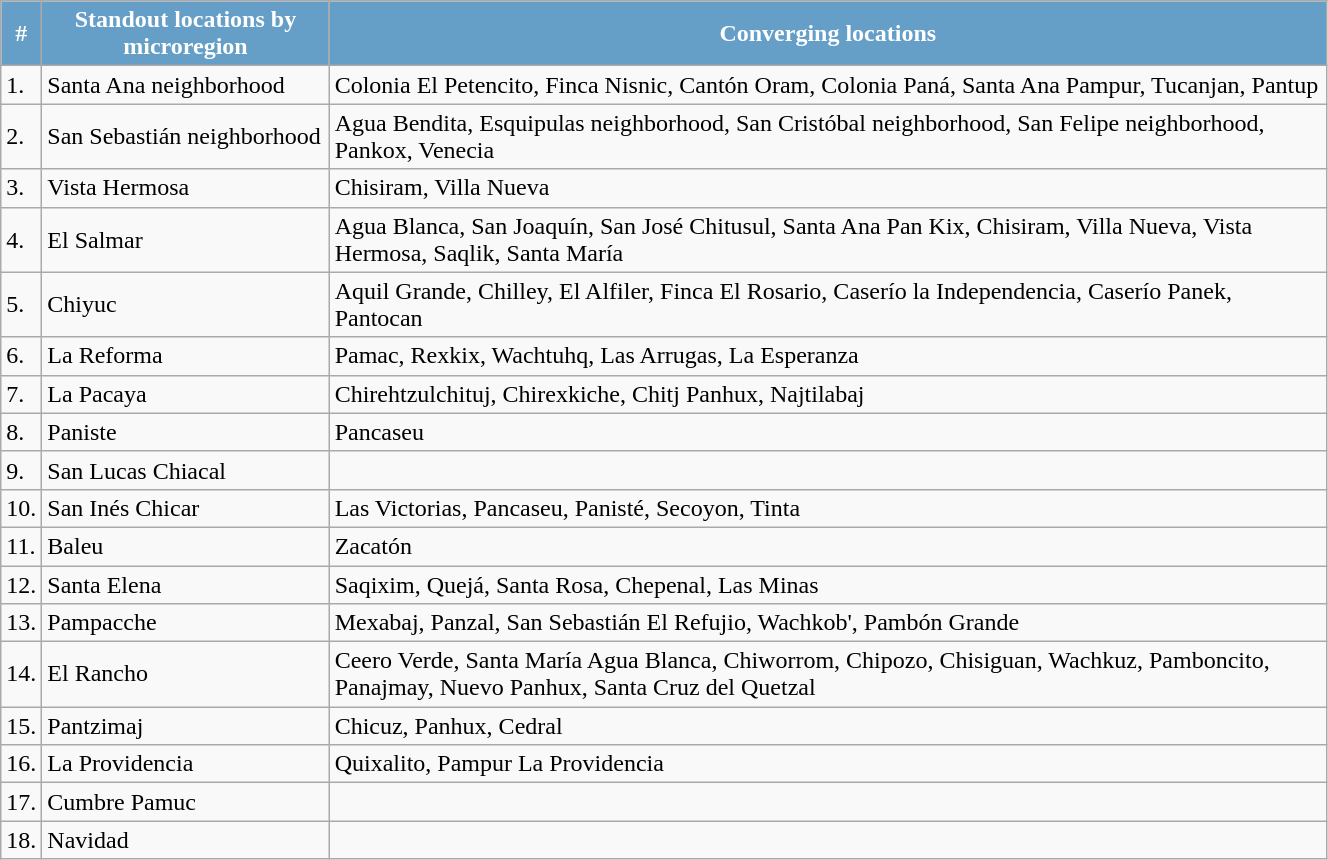<table class="mw-collapsible wikitable" width=70%>
<tr style="color:white;">
<th style="background:#659ec7;" align=center><strong>#</strong></th>
<th style="background:#659ec7;" align=center><strong>Standout locations by microregion</strong></th>
<th style="background:#659ec7;" align=center><strong>Converging locations</strong></th>
</tr>
<tr>
<td>1.</td>
<td>Santa Ana neighborhood</td>
<td>Colonia El Petencito, Finca Nisnic, Cantón Oram, Colonia Paná, Santa Ana Pampur, Tucanjan, Pantup</td>
</tr>
<tr>
<td>2.</td>
<td>San Sebastián neighborhood</td>
<td>Agua Bendita, Esquipulas neighborhood, San Cristóbal neighborhood, San Felipe neighborhood, Pankox, Venecia</td>
</tr>
<tr>
<td>3.</td>
<td>Vista Hermosa</td>
<td>Chisiram, Villa Nueva</td>
</tr>
<tr>
<td>4.</td>
<td>El Salmar</td>
<td>Agua Blanca, San Joaquín, San José Chitusul, Santa Ana Pan Kix, Chisiram, Villa Nueva, Vista Hermosa, Saqlik, Santa María</td>
</tr>
<tr>
<td>5.</td>
<td>Chiyuc</td>
<td>Aquil Grande, Chilley, El Alfiler, Finca El Rosario, Caserío la Independencia, Caserío Panek, Pantocan</td>
</tr>
<tr>
<td>6.</td>
<td>La Reforma</td>
<td>Pamac, Rexkix, Wachtuhq, Las Arrugas, La Esperanza</td>
</tr>
<tr>
<td>7.</td>
<td>La Pacaya</td>
<td>Chirehtzulchituj, Chirexkiche, Chitj Panhux, Najtilabaj</td>
</tr>
<tr>
<td>8.</td>
<td>Paniste</td>
<td>Pancaseu</td>
</tr>
<tr>
<td>9.</td>
<td>San Lucas Chiacal</td>
<td></td>
</tr>
<tr>
<td>10.</td>
<td>San Inés Chicar</td>
<td>Las Victorias, Pancaseu, Panisté, Secoyon, Tinta</td>
</tr>
<tr>
<td>11.</td>
<td>Baleu</td>
<td>Zacatón</td>
</tr>
<tr>
<td>12.</td>
<td>Santa Elena</td>
<td>Saqixim, Quejá, Santa Rosa, Chepenal, Las Minas</td>
</tr>
<tr>
<td>13.</td>
<td>Pampacche</td>
<td>Mexabaj, Panzal, San Sebastián El Refujio, Wachkob', Pambón Grande</td>
</tr>
<tr>
<td>14.</td>
<td>El Rancho</td>
<td>Ceero Verde, Santa María Agua Blanca, Chiworrom, Chipozo, Chisiguan, Wachkuz, Pamboncito, Panajmay, Nuevo Panhux, Santa Cruz del Quetzal</td>
</tr>
<tr>
<td>15.</td>
<td>Pantzimaj</td>
<td>Chicuz, Panhux, Cedral</td>
</tr>
<tr>
<td>16.</td>
<td>La Providencia</td>
<td>Quixalito, Pampur La Providencia</td>
</tr>
<tr>
<td>17.</td>
<td>Cumbre Pamuc</td>
<td></td>
</tr>
<tr>
<td>18.</td>
<td>Navidad</td>
<td></td>
</tr>
</table>
